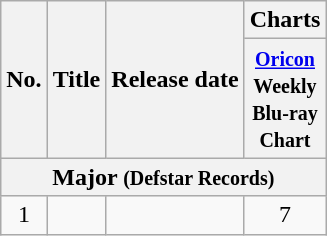<table class="wikitable" style="text-align:center;">
<tr>
<th rowspan="2">No.</th>
<th rowspan="2">Title</th>
<th rowspan="2">Release date</th>
<th>Charts</th>
</tr>
<tr>
<th><small><a href='#'>Oricon</a><br>Weekly<br>Blu-ray<br>Chart</small><br></th>
</tr>
<tr>
<th colspan="4">Major <small>(Defstar Records)</small></th>
</tr>
<tr>
<td>1</td>
<td></td>
<td></td>
<td>7</td>
</tr>
</table>
